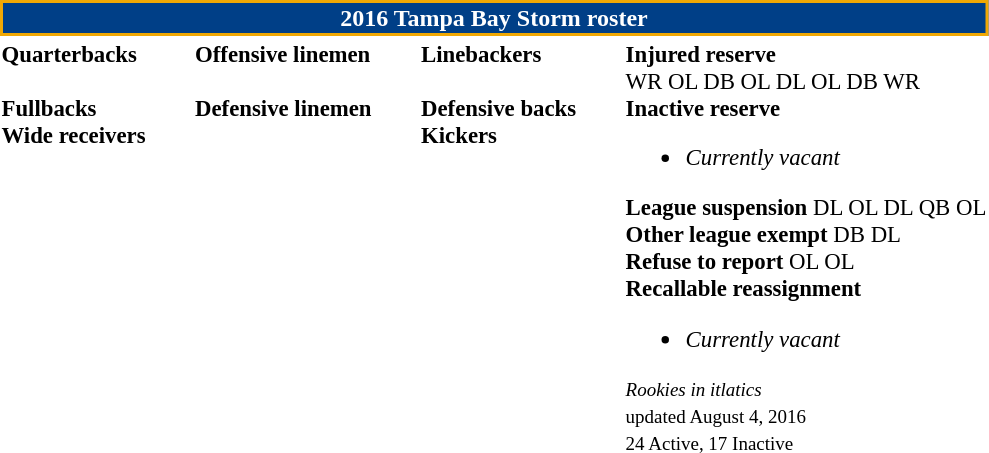<table class="toccolours" style="text-align: left;">
<tr>
<th colspan=7 style="background:#003F87; border: 2px solid #F0A804; color:white; text-align:center;"><strong>2016 Tampa Bay Storm roster</strong></th>
</tr>
<tr>
<td style="font-size: 95%;vertical-align:top;"><strong>Quarterbacks</strong><br>
<br><strong>Fullbacks</strong>
<br><strong>Wide receivers</strong>




</td>
<td style="width: 25px;"></td>
<td style="font-size: 95%;vertical-align:top;"><strong>Offensive linemen</strong><br>


<br><strong>Defensive linemen</strong>



</td>
<td style="width: 25px;"></td>
<td style="font-size: 95%;vertical-align:top;"><strong>Linebackers</strong><br><br><strong>Defensive backs</strong>





<br><strong>Kickers</strong>
</td>
<td style="width: 25px;"></td>
<td style="font-size: 95%;vertical-align:top;"><strong>Injured reserve</strong><br> WR
 OL
 DB
 OL
 DL
 OL
 DB
 WR<br><strong>Inactive reserve</strong><ul><li><em>Currently vacant</em></li></ul><strong>League suspension</strong>
 DL
 OL
 DL
 QB
 OL<br><strong>Other league exempt</strong>
 DB
 DL<br><strong>Refuse to report</strong>
 OL
 OL<br><strong>Recallable reassignment</strong><ul><li><em>Currently vacant</em></li></ul><small><em>Rookies in itlatics</em><br>
<span></span> updated August 4, 2016<br>
24 Active, 17 Inactive</small></td>
</tr>
<tr>
</tr>
</table>
